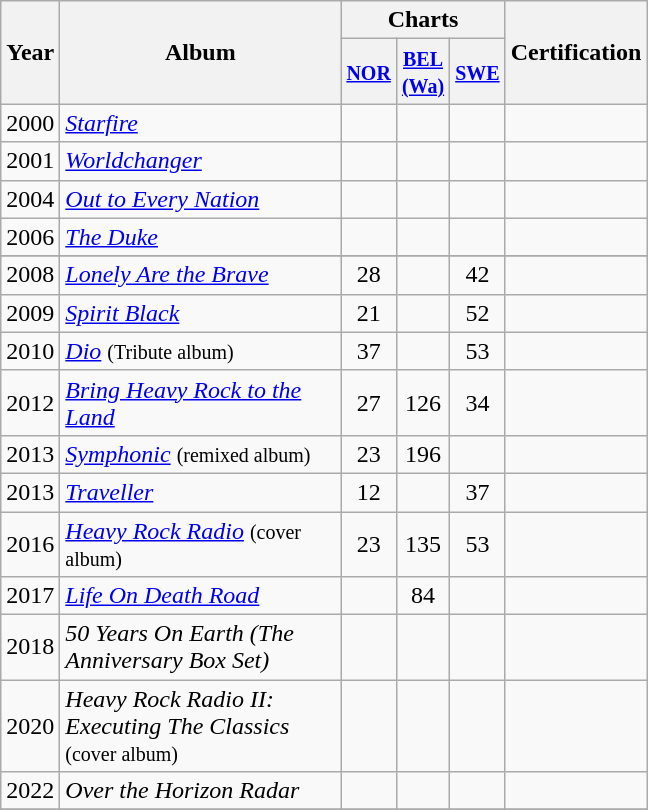<table class="wikitable">
<tr>
<th align="center" rowspan="2">Year</th>
<th align="center" rowspan="2" width="180">Album</th>
<th align="center" colspan="3">Charts</th>
<th align="center" rowspan="2" width="80">Certification</th>
</tr>
<tr>
<th width="20"><small><a href='#'>NOR</a><br></small></th>
<th width="20"><small><a href='#'>BEL <br>(Wa)</a><br></small></th>
<th width="20"><small><a href='#'>SWE</a><br></small></th>
</tr>
<tr>
<td align="center">2000</td>
<td><em><a href='#'>Starfire</a></em></td>
<td align="center"></td>
<td align="center"></td>
<td align="center"></td>
<td align="center"></td>
</tr>
<tr>
<td align="center">2001</td>
<td><em><a href='#'>Worldchanger</a></em></td>
<td align="center"></td>
<td align="center"></td>
<td align="center"></td>
<td align="center"></td>
</tr>
<tr>
<td align="center">2004</td>
<td><em><a href='#'>Out to Every Nation</a></em></td>
<td align="center"></td>
<td align="center"></td>
<td align="center"></td>
<td align="center"></td>
</tr>
<tr>
<td align="center">2006</td>
<td><em><a href='#'>The Duke</a></em></td>
<td align="center"></td>
<td align="center"></td>
<td align="center"></td>
<td align="center"></td>
</tr>
<tr>
</tr>
<tr>
<td align="center">2008</td>
<td><em><a href='#'>Lonely Are the Brave</a></em></td>
<td align="center">28</td>
<td align="center"></td>
<td align="center">42</td>
<td align="center"></td>
</tr>
<tr>
<td align="center">2009</td>
<td><em><a href='#'>Spirit Black</a></em></td>
<td align="center">21</td>
<td align="center"></td>
<td align="center">52</td>
<td align="center"></td>
</tr>
<tr>
<td align="center">2010</td>
<td><em><a href='#'>Dio</a></em> <small>(Tribute album)</small></td>
<td align="center">37</td>
<td align="center"></td>
<td align="center">53</td>
<td align="center"></td>
</tr>
<tr>
<td align="center">2012</td>
<td><em><a href='#'>Bring Heavy Rock to the Land</a></em></td>
<td align="center">27</td>
<td align="center">126</td>
<td align="center">34</td>
<td align="center"></td>
</tr>
<tr>
<td align="center">2013</td>
<td><em><a href='#'>Symphonic</a></em> <small>(remixed album)</small></td>
<td align="center">23</td>
<td align="center">196</td>
<td align="center"></td>
<td align="center"></td>
</tr>
<tr>
<td align="center">2013</td>
<td><em><a href='#'>Traveller</a></em></td>
<td align="center">12</td>
<td align="center"></td>
<td align="center">37</td>
<td align="center"></td>
</tr>
<tr>
<td align="center">2016</td>
<td><em><a href='#'>Heavy Rock Radio</a></em> <small>(cover album)</small></td>
<td align="center">23</td>
<td align="center">135</td>
<td align="center">53</td>
<td align="center"></td>
</tr>
<tr>
<td align="center">2017</td>
<td><em><a href='#'>Life On Death Road</a></em></td>
<td align="center"></td>
<td align="center">84</td>
<td align="center"></td>
<td align="center"></td>
</tr>
<tr>
<td align="center">2018</td>
<td><em>50 Years On Earth (The Anniversary Box Set)</em></td>
<td align="center"></td>
<td align="center"></td>
<td align="center"></td>
<td align="center"></td>
</tr>
<tr>
<td align="center">2020</td>
<td><em>Heavy Rock Radio II: Executing The Classics</em> <small>(cover album)</small></td>
<td align="center"></td>
<td align="center"></td>
<td align="center"></td>
<td align="center"></td>
</tr>
<tr>
<td align="center">2022</td>
<td><em>Over the Horizon Radar</em></td>
<td align="center"></td>
<td align="center"></td>
<td align="center"></td>
<td align="center"></td>
</tr>
<tr>
</tr>
</table>
